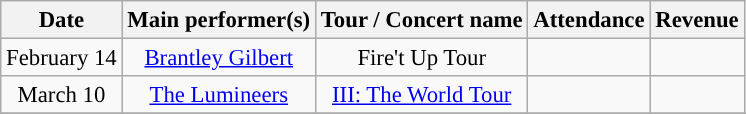<table class="wikitable"  style="text-align:center; font-size:95%;">
<tr>
<th style="text-align:center;">Date</th>
<th style="text-align:center;">Main performer(s)</th>
<th style="text-align:center;">Tour / Concert name</th>
<th style="text-align:center;">Attendance</th>
<th style="text-align:center;">Revenue</th>
</tr>
<tr>
<td>February 14</td>
<td><a href='#'>Brantley Gilbert</a></td>
<td>Fire't Up Tour</td>
<td></td>
<td></td>
</tr>
<tr>
<td>March 10</td>
<td><a href='#'>The Lumineers</a></td>
<td><a href='#'>III: The World Tour</a></td>
<td></td>
<td></td>
</tr>
<tr>
</tr>
</table>
